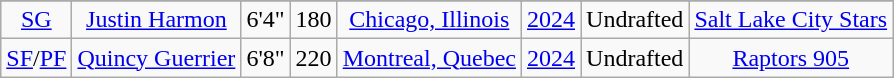<table class="wikitable sortable" style="text-align:center">
<tr>
</tr>
<tr>
<td><a href='#'>SG</a></td>
<td><a href='#'>Justin Harmon</a></td>
<td>6'4"</td>
<td>180</td>
<td><a href='#'>Chicago, Illinois</a></td>
<td><a href='#'>2024</a></td>
<td>Undrafted</td>
<td><a href='#'>Salt Lake City Stars</a></td>
</tr>
<tr>
<td><a href='#'>SF</a>/<a href='#'>PF</a></td>
<td><a href='#'>Quincy Guerrier</a></td>
<td>6'8"</td>
<td>220</td>
<td><a href='#'>Montreal, Quebec</a></td>
<td><a href='#'>2024</a></td>
<td>Undrafted</td>
<td><a href='#'>Raptors 905</a></td>
</tr>
</table>
